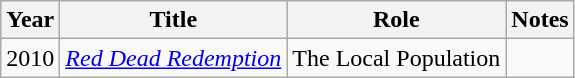<table class="wikitable sortable">
<tr>
<th>Year</th>
<th>Title</th>
<th>Role</th>
<th class="unsortable">Notes</th>
</tr>
<tr>
<td>2010</td>
<td><em><a href='#'>Red Dead Redemption</a></em></td>
<td>The Local Population</td>
<td></td>
</tr>
</table>
